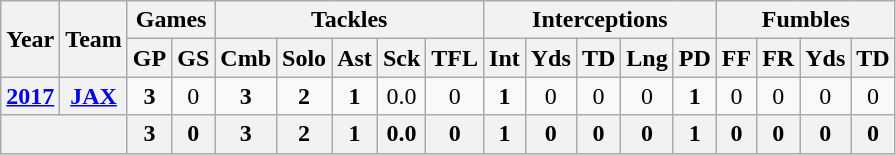<table class="wikitable" style="text-align:center">
<tr>
<th rowspan="2">Year</th>
<th rowspan="2">Team</th>
<th colspan="2">Games</th>
<th colspan="5">Tackles</th>
<th colspan="5">Interceptions</th>
<th colspan="4">Fumbles</th>
</tr>
<tr>
<th>GP</th>
<th>GS</th>
<th>Cmb</th>
<th>Solo</th>
<th>Ast</th>
<th>Sck</th>
<th>TFL</th>
<th>Int</th>
<th>Yds</th>
<th>TD</th>
<th>Lng</th>
<th>PD</th>
<th>FF</th>
<th>FR</th>
<th>Yds</th>
<th>TD</th>
</tr>
<tr>
<th><a href='#'>2017</a></th>
<th><a href='#'>JAX</a></th>
<td><strong>3</strong></td>
<td>0</td>
<td><strong>3</strong></td>
<td><strong>2</strong></td>
<td><strong>1</strong></td>
<td>0.0</td>
<td>0</td>
<td><strong>1</strong></td>
<td>0</td>
<td>0</td>
<td>0</td>
<td><strong>1</strong></td>
<td>0</td>
<td>0</td>
<td>0</td>
<td>0</td>
</tr>
<tr>
<th colspan="2"></th>
<th>3</th>
<th>0</th>
<th>3</th>
<th>2</th>
<th>1</th>
<th>0.0</th>
<th>0</th>
<th>1</th>
<th>0</th>
<th>0</th>
<th>0</th>
<th>1</th>
<th>0</th>
<th>0</th>
<th>0</th>
<th>0</th>
</tr>
</table>
